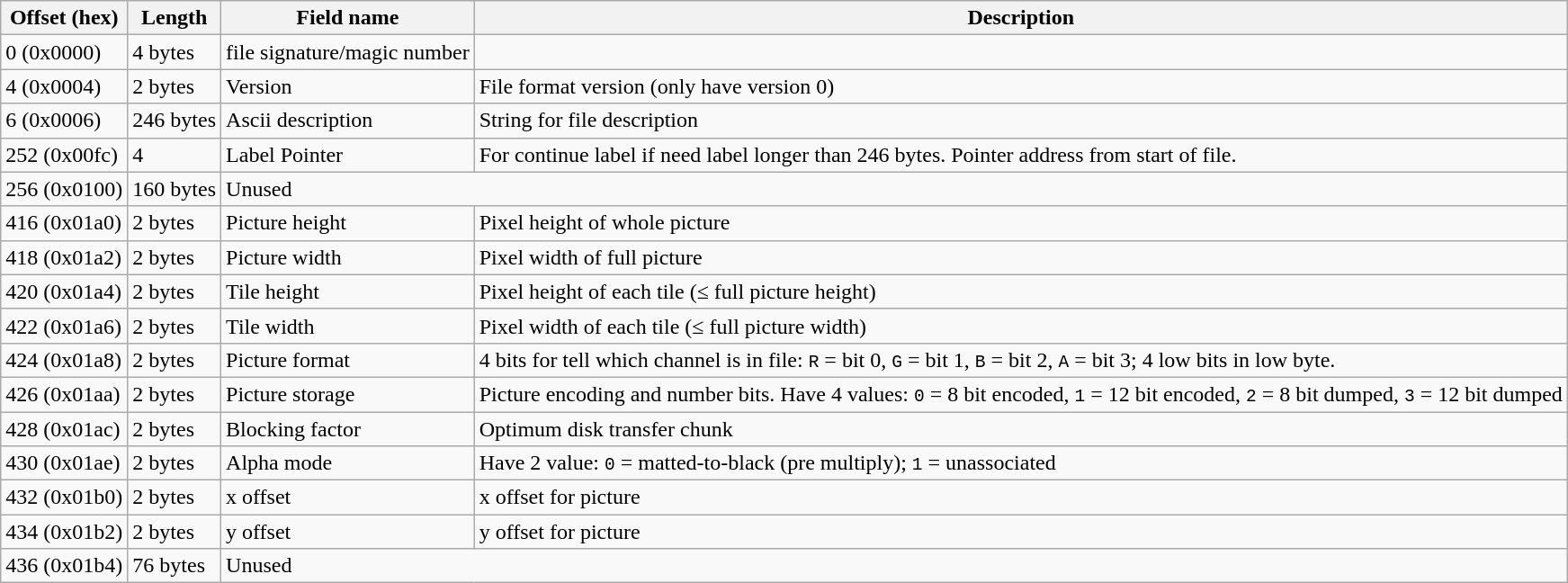<table class="wikitable">
<tr>
<th>Offset (hex)</th>
<th>Length</th>
<th>Field name</th>
<th>Description</th>
</tr>
<tr>
<td>0 (0x0000)</td>
<td>4 bytes</td>
<td>file signature/magic number</td>
<td></td>
</tr>
<tr>
<td>4 (0x0004)</td>
<td>2 bytes</td>
<td>Version</td>
<td>File format version (only have version 0)</td>
</tr>
<tr>
<td>6 (0x0006)</td>
<td>246 bytes</td>
<td>Ascii description</td>
<td>String for file description</td>
</tr>
<tr>
<td>252 (0x00fc)</td>
<td>4</td>
<td>Label Pointer</td>
<td>For continue label if need label longer than 246 bytes. Pointer address from start of file.</td>
</tr>
<tr>
<td>256 (0x0100)</td>
<td>160 bytes</td>
<td colspan=2>Unused</td>
</tr>
<tr>
<td>416 (0x01a0)</td>
<td>2 bytes</td>
<td>Picture height</td>
<td>Pixel height of whole picture</td>
</tr>
<tr>
<td>418 (0x01a2)</td>
<td>2 bytes</td>
<td>Picture width</td>
<td>Pixel width of full picture</td>
</tr>
<tr>
<td>420 (0x01a4)</td>
<td>2 bytes</td>
<td>Tile height</td>
<td>Pixel height of each tile (≤ full picture height)</td>
</tr>
<tr>
<td>422 (0x01a6)</td>
<td>2 bytes</td>
<td>Tile width</td>
<td>Pixel width of each tile (≤ full picture width)</td>
</tr>
<tr>
<td>424 (0x01a8)</td>
<td>2 bytes</td>
<td>Picture format</td>
<td>4 bits for tell which channel is in file: <code>R</code> = bit 0, <code>G</code> = bit 1, <code>B</code> = bit 2, <code>A</code> = bit 3; 4 low bits in low byte.</td>
</tr>
<tr>
<td>426 (0x01aa)</td>
<td>2 bytes</td>
<td>Picture storage</td>
<td>Picture encoding and number bits. Have 4 values: <code>0</code> = 8 bit encoded, <code>1</code> = 12 bit encoded, <code>2</code> = 8 bit dumped, <code>3</code> = 12 bit dumped</td>
</tr>
<tr>
<td>428 (0x01ac)</td>
<td>2 bytes</td>
<td>Blocking factor</td>
<td>Optimum disk transfer chunk</td>
</tr>
<tr>
<td>430 (0x01ae)</td>
<td>2 bytes</td>
<td>Alpha mode</td>
<td>Have 2 value: <code>0</code> = matted-to-black (pre multiply); <code>1</code> = unassociated</td>
</tr>
<tr>
<td>432 (0x01b0)</td>
<td>2 bytes</td>
<td>x offset</td>
<td>x offset for picture</td>
</tr>
<tr>
<td>434 (0x01b2)</td>
<td>2 bytes</td>
<td>y offset</td>
<td>y offset for picture</td>
</tr>
<tr>
<td>436 (0x01b4)</td>
<td>76 bytes</td>
<td colspan=2>Unused</td>
</tr>
</table>
